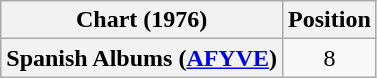<table class="wikitable plainrowheaders" style="text-align:center">
<tr>
<th>Chart (1976)</th>
<th>Position</th>
</tr>
<tr>
<th scope="row">Spanish Albums (<a href='#'>AFYVE</a>)</th>
<td>8</td>
</tr>
</table>
